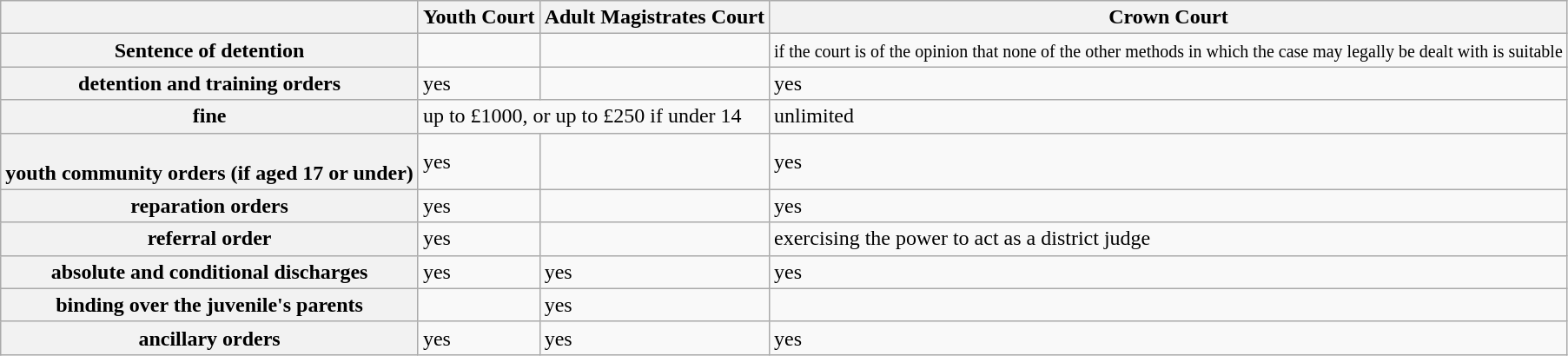<table class="wikitable">
<tr>
<th></th>
<th>Youth Court</th>
<th>Adult Magistrates Court</th>
<th>Crown Court</th>
</tr>
<tr>
<th>Sentence of detention</th>
<td></td>
<td></td>
<td><small>if the court is of the opinion that none of the other methods in which the case may legally be dealt with is suitable</small></td>
</tr>
<tr>
<th>detention and training orders</th>
<td>yes</td>
<td></td>
<td>yes</td>
</tr>
<tr>
<th>fine</th>
<td colspan=2>up to £1000, or up to £250 if under 14</td>
<td>unlimited</td>
</tr>
<tr>
<th><br>youth community orders (if aged 17 or under)</th>
<td>yes</td>
<td></td>
<td>yes</td>
</tr>
<tr>
<th>reparation orders</th>
<td>yes</td>
<td></td>
<td>yes</td>
</tr>
<tr>
<th>referral order</th>
<td>yes</td>
<td></td>
<td>exercising the power to act as a district judge</td>
</tr>
<tr>
<th>absolute and conditional discharges</th>
<td>yes</td>
<td>yes</td>
<td>yes</td>
</tr>
<tr>
<th>binding over the juvenile's parents</th>
<td></td>
<td>yes</td>
<td></td>
</tr>
<tr>
<th>ancillary orders</th>
<td>yes</td>
<td>yes</td>
<td>yes</td>
</tr>
</table>
